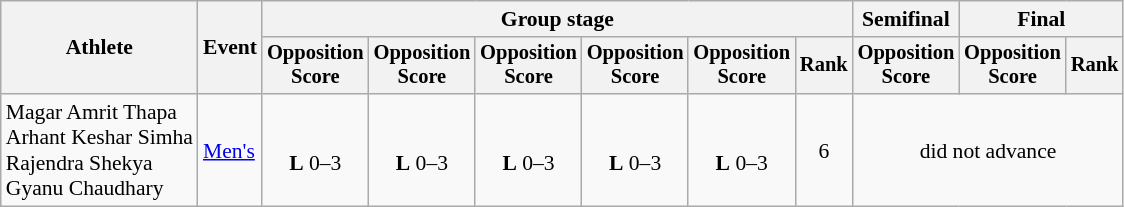<table class=wikitable style=font-size:90%;text-align:center>
<tr>
<th rowspan="2">Athlete</th>
<th rowspan="2">Event</th>
<th colspan="6">Group stage</th>
<th>Semifinal</th>
<th colspan="2">Final</th>
</tr>
<tr style="font-size:95%">
<th>Opposition<br>Score</th>
<th>Opposition<br>Score</th>
<th>Opposition<br>Score</th>
<th>Opposition<br>Score</th>
<th>Opposition<br>Score</th>
<th>Rank</th>
<th>Opposition<br>Score</th>
<th>Opposition<br>Score</th>
<th>Rank</th>
</tr>
<tr>
<td align=left>Magar Amrit Thapa<br>Arhant Keshar Simha<br>Rajendra Shekya<br>Gyanu Chaudhary</td>
<td align=left><a href='#'>Men's</a></td>
<td><br><strong>L</strong> 0–3</td>
<td><br><strong>L</strong> 0–3</td>
<td><br><strong>L</strong> 0–3</td>
<td><br><strong>L</strong> 0–3</td>
<td><br><strong>L</strong> 0–3</td>
<td>6</td>
<td colspan=3>did not advance</td>
</tr>
</table>
